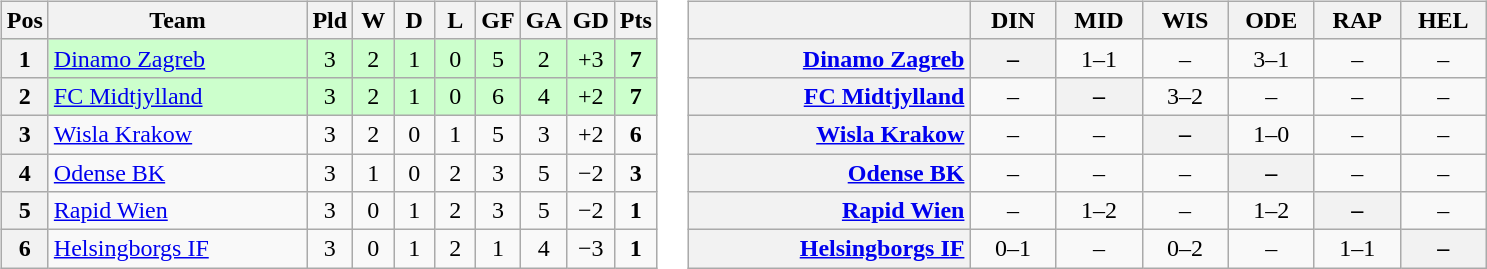<table>
<tr>
<td><br><table class=wikitable style="text-align:center">
<tr>
<th width=20>Pos</th>
<th width=165>Team</th>
<th width=20>Pld</th>
<th width=20>W</th>
<th width=20>D</th>
<th width=20>L</th>
<th width=20>GF</th>
<th width=20>GA</th>
<th width=20>GD</th>
<th width=20>Pts</th>
</tr>
<tr style="background:#cfc;">
<th>1</th>
<td style="text-align:left"> <a href='#'>Dinamo Zagreb</a></td>
<td>3</td>
<td>2</td>
<td>1</td>
<td>0</td>
<td>5</td>
<td>2</td>
<td>+3</td>
<td><strong>7</strong></td>
</tr>
<tr style="background:#cfc;">
<th>2</th>
<td style="text-align:left"> <a href='#'>FC Midtjylland</a></td>
<td>3</td>
<td>2</td>
<td>1</td>
<td>0</td>
<td>6</td>
<td>4</td>
<td>+2</td>
<td><strong>7</strong></td>
</tr>
<tr>
<th>3</th>
<td style="text-align:left"> <a href='#'>Wisla Krakow</a></td>
<td>3</td>
<td>2</td>
<td>0</td>
<td>1</td>
<td>5</td>
<td>3</td>
<td>+2</td>
<td><strong>6</strong></td>
</tr>
<tr>
<th>4</th>
<td style="text-align:left"> <a href='#'>Odense BK</a></td>
<td>3</td>
<td>1</td>
<td>0</td>
<td>2</td>
<td>3</td>
<td>5</td>
<td>−2</td>
<td><strong>3</strong></td>
</tr>
<tr>
<th>5</th>
<td style="text-align:left"> <a href='#'>Rapid Wien</a></td>
<td>3</td>
<td>0</td>
<td>1</td>
<td>2</td>
<td>3</td>
<td>5</td>
<td>−2</td>
<td><strong>1</strong></td>
</tr>
<tr>
<th>6</th>
<td style="text-align:left"> <a href='#'>Helsingborgs IF</a></td>
<td>3</td>
<td>0</td>
<td>1</td>
<td>2</td>
<td>1</td>
<td>4</td>
<td>−3</td>
<td><strong>1</strong></td>
</tr>
</table>
</td>
<td><br><table class="wikitable" style="text-align:center">
<tr>
<th style="width:180px;"> </th>
<th width="50">DIN</th>
<th width="50">MID</th>
<th width="50">WIS</th>
<th width="50">ODE</th>
<th width="50">RAP</th>
<th width="50">HEL</th>
</tr>
<tr>
<th style="text-align:right;"><a href='#'>Dinamo Zagreb</a> </th>
<th>–</th>
<td>1–1</td>
<td>–</td>
<td>3–1</td>
<td>–</td>
<td>–</td>
</tr>
<tr>
<th style="text-align:right;"><a href='#'>FC Midtjylland</a> </th>
<td>–</td>
<th>–</th>
<td>3–2</td>
<td>–</td>
<td>–</td>
<td>–</td>
</tr>
<tr>
<th style="text-align:right;"><a href='#'>Wisla Krakow</a> </th>
<td>–</td>
<td>–</td>
<th>–</th>
<td>1–0</td>
<td>–</td>
<td>–</td>
</tr>
<tr>
<th style="text-align:right;"><a href='#'>Odense BK</a> </th>
<td>–</td>
<td>–</td>
<td>–</td>
<th>–</th>
<td>–</td>
<td>–</td>
</tr>
<tr>
<th style="text-align:right;"><a href='#'>Rapid Wien</a> </th>
<td>–</td>
<td>1–2</td>
<td>–</td>
<td>1–2</td>
<th>–</th>
<td>–</td>
</tr>
<tr>
<th style="text-align:right;"><a href='#'>Helsingborgs IF</a> </th>
<td>0–1</td>
<td>–</td>
<td>0–2</td>
<td>–</td>
<td>1–1</td>
<th>–</th>
</tr>
</table>
</td>
</tr>
</table>
